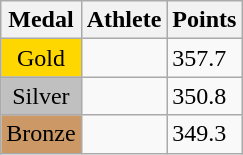<table class="wikitable">
<tr>
<th>Medal</th>
<th>Athlete</th>
<th>Points</th>
</tr>
<tr>
<td style="text-align:center;background-color:gold;">Gold</td>
<td></td>
<td>357.7</td>
</tr>
<tr>
<td style="text-align:center;background-color:silver;">Silver</td>
<td></td>
<td>350.8</td>
</tr>
<tr>
<td style="text-align:center;background-color:#CC9966;">Bronze</td>
<td></td>
<td>349.3</td>
</tr>
</table>
